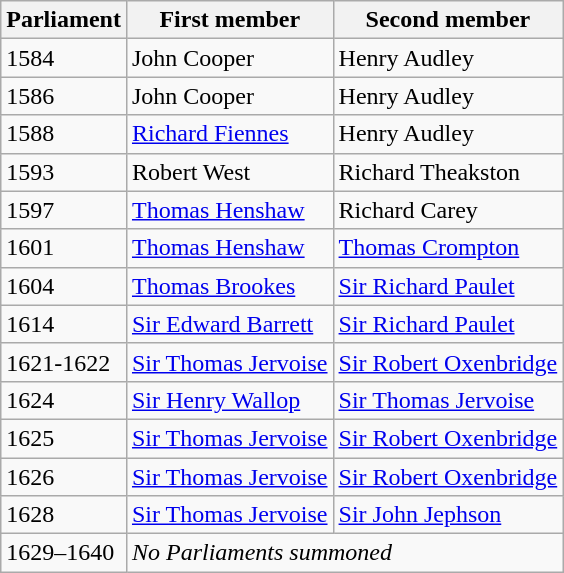<table class="wikitable">
<tr>
<th>Parliament</th>
<th>First member</th>
<th>Second member</th>
</tr>
<tr>
<td>1584</td>
<td>John Cooper</td>
<td>Henry Audley </td>
</tr>
<tr>
<td>1586</td>
<td>John Cooper</td>
<td>Henry Audley </td>
</tr>
<tr>
<td>1588</td>
<td><a href='#'>Richard Fiennes</a></td>
<td>Henry Audley </td>
</tr>
<tr>
<td>1593</td>
<td>Robert West</td>
<td>Richard Theakston </td>
</tr>
<tr>
<td>1597</td>
<td><a href='#'>Thomas Henshaw</a></td>
<td>Richard Carey </td>
</tr>
<tr>
<td>1601</td>
<td><a href='#'>Thomas Henshaw</a></td>
<td><a href='#'>Thomas Crompton</a></td>
</tr>
<tr>
<td>1604</td>
<td><a href='#'>Thomas Brookes</a></td>
<td><a href='#'>Sir Richard Paulet</a></td>
</tr>
<tr>
<td>1614</td>
<td><a href='#'>Sir Edward Barrett</a></td>
<td><a href='#'>Sir Richard Paulet</a></td>
</tr>
<tr>
<td>1621-1622</td>
<td><a href='#'>Sir Thomas Jervoise</a></td>
<td><a href='#'>Sir Robert Oxenbridge</a></td>
</tr>
<tr>
<td>1624</td>
<td><a href='#'>Sir Henry Wallop</a></td>
<td><a href='#'>Sir Thomas Jervoise</a></td>
</tr>
<tr>
<td>1625</td>
<td><a href='#'>Sir Thomas Jervoise</a></td>
<td><a href='#'>Sir Robert Oxenbridge</a></td>
</tr>
<tr>
<td>1626</td>
<td><a href='#'>Sir Thomas Jervoise</a></td>
<td><a href='#'>Sir Robert Oxenbridge</a></td>
</tr>
<tr>
<td>1628</td>
<td><a href='#'>Sir Thomas Jervoise</a></td>
<td><a href='#'>Sir John Jephson</a></td>
</tr>
<tr>
<td>1629–1640</td>
<td colspan = "2"><em>No Parliaments summoned</em></td>
</tr>
</table>
